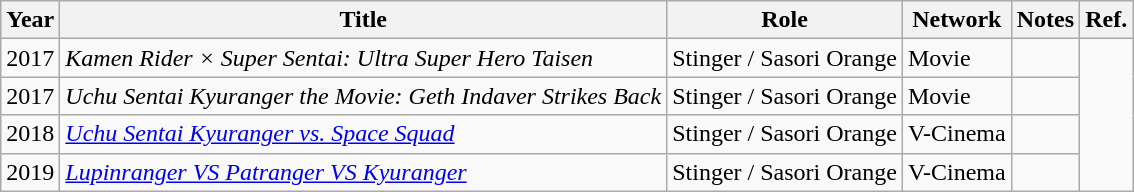<table class="wikitable">
<tr>
<th>Year</th>
<th>Title</th>
<th>Role</th>
<th>Network</th>
<th>Notes</th>
<th>Ref.</th>
</tr>
<tr>
<td>2017</td>
<td><em>Kamen Rider × Super Sentai: Ultra Super Hero Taisen</em></td>
<td>Stinger / Sasori Orange</td>
<td>Movie</td>
<td></td>
</tr>
<tr>
<td>2017</td>
<td><em>Uchu Sentai Kyuranger the Movie: Geth Indaver Strikes Back</em></td>
<td>Stinger / Sasori Orange</td>
<td>Movie</td>
<td></td>
</tr>
<tr>
<td>2018</td>
<td><em><a href='#'>Uchu Sentai Kyuranger vs. Space Squad</a></em></td>
<td>Stinger / Sasori Orange</td>
<td>V-Cinema</td>
<td></td>
</tr>
<tr>
<td>2019</td>
<td><em><a href='#'>Lupinranger VS Patranger VS Kyuranger</a></em></td>
<td>Stinger / Sasori Orange</td>
<td>V-Cinema</td>
<td></td>
</tr>
</table>
